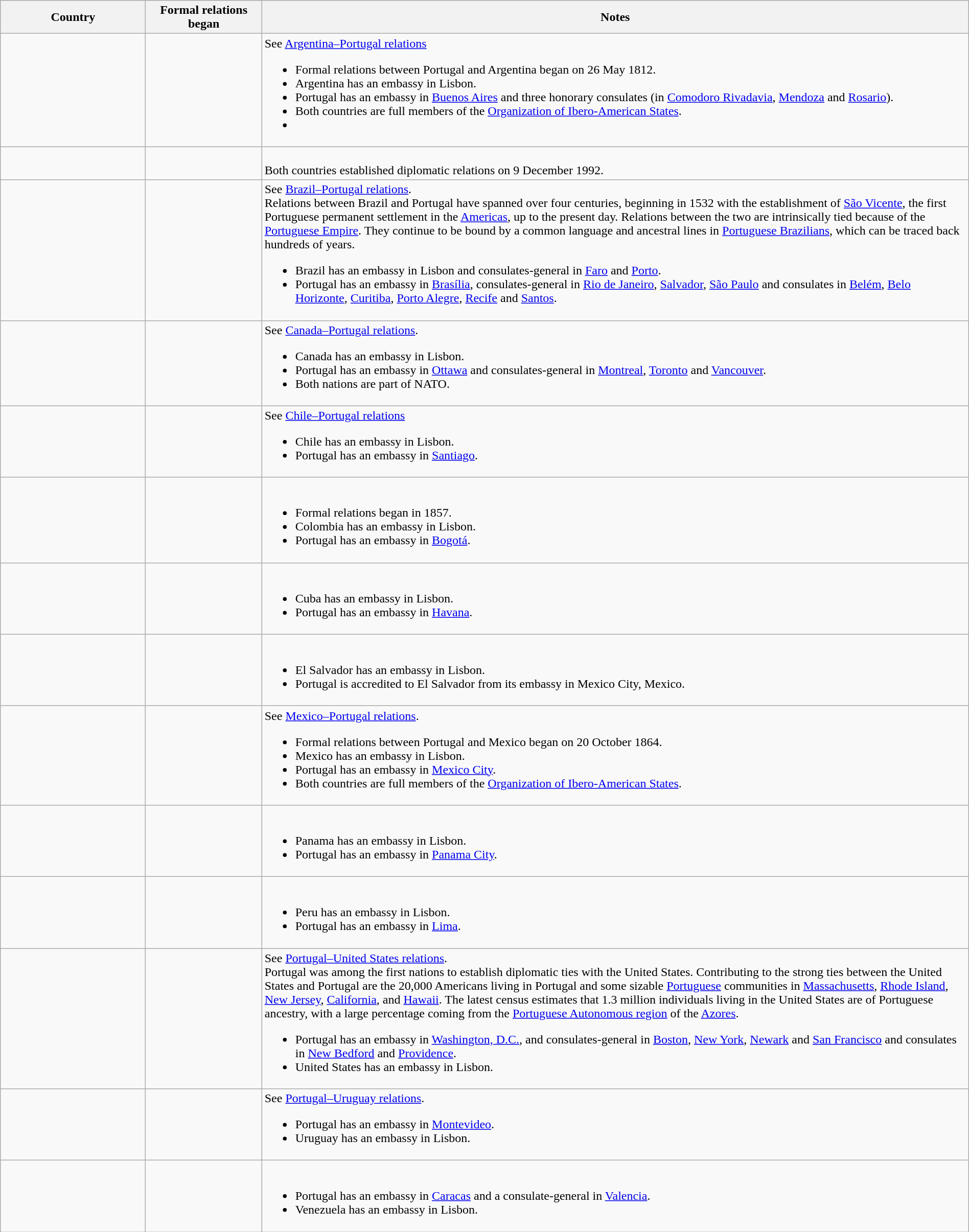<table class="wikitable sortable" style="width:100%; margin:auto;">
<tr>
<th style="width:15%;">Country</th>
<th style="width:12%;">Formal relations began</th>
<th>Notes</th>
</tr>
<tr valign="top">
<td></td>
<td></td>
<td>See <a href='#'>Argentina–Portugal relations</a><br><ul><li>Formal relations between Portugal and Argentina began on 26 May 1812.</li><li>Argentina has an embassy in Lisbon.</li><li>Portugal has an embassy in <a href='#'>Buenos Aires</a> and three honorary consulates (in <a href='#'>Comodoro Rivadavia</a>, <a href='#'>Mendoza</a> and <a href='#'>Rosario</a>).</li><li>Both countries are full members of the <a href='#'>Organization of Ibero-American States</a>.</li><li></li></ul></td>
</tr>
<tr valign="top">
<td></td>
<td></td>
<td><br>Both countries established diplomatic relations on 9 December 1992.</td>
</tr>
<tr valign="top">
<td></td>
<td></td>
<td>See <a href='#'>Brazil–Portugal relations</a>.<br>Relations between Brazil and Portugal have spanned over four centuries, beginning in 1532 with the establishment of <a href='#'>São Vicente</a>, the first Portuguese permanent settlement in the <a href='#'>Americas</a>, up to the present day. Relations between the two are intrinsically tied because of the <a href='#'>Portuguese Empire</a>. They continue to be bound by a common language and ancestral lines in <a href='#'>Portuguese Brazilians</a>, which can be traced back hundreds of years.<ul><li>Brazil has an embassy in Lisbon and consulates-general in <a href='#'>Faro</a> and <a href='#'>Porto</a>.</li><li>Portugal has an embassy in <a href='#'>Brasília</a>, consulates-general in <a href='#'>Rio de Janeiro</a>, <a href='#'>Salvador</a>, <a href='#'>São Paulo</a> and consulates in <a href='#'>Belém</a>, <a href='#'>Belo Horizonte</a>, <a href='#'>Curitiba</a>, <a href='#'>Porto Alegre</a>, <a href='#'>Recife</a> and <a href='#'>Santos</a>.</li></ul></td>
</tr>
<tr valign="top">
<td></td>
<td></td>
<td>See <a href='#'>Canada–Portugal relations</a>.<br><ul><li>Canada has an embassy in Lisbon.</li><li>Portugal has an embassy in <a href='#'>Ottawa</a> and consulates-general in <a href='#'>Montreal</a>, <a href='#'>Toronto</a> and <a href='#'>Vancouver</a>.</li><li>Both nations are part of NATO.</li></ul></td>
</tr>
<tr valign="top">
<td></td>
<td></td>
<td>See <a href='#'>Chile–Portugal relations</a><br><ul><li>Chile has an embassy in Lisbon.</li><li>Portugal has an embassy in <a href='#'>Santiago</a>.</li></ul></td>
</tr>
<tr valign="top">
<td></td>
<td></td>
<td><br><ul><li>Formal relations began in 1857.</li><li>Colombia has an embassy in Lisbon.</li><li>Portugal has an embassy in <a href='#'>Bogotá</a>.</li></ul></td>
</tr>
<tr valign="top">
<td></td>
<td></td>
<td><br><ul><li>Cuba has an embassy in Lisbon.</li><li>Portugal has an embassy in <a href='#'>Havana</a>.</li></ul></td>
</tr>
<tr valign="top">
<td></td>
<td></td>
<td><br><ul><li>El Salvador has an embassy in Lisbon.</li><li>Portugal is accredited to El Salvador from its embassy in Mexico City, Mexico.</li></ul></td>
</tr>
<tr valign="top">
<td></td>
<td></td>
<td>See <a href='#'>Mexico–Portugal relations</a>.<br><ul><li>Formal relations between Portugal and Mexico began on 20 October 1864.</li><li>Mexico has an embassy in Lisbon.</li><li>Portugal has an embassy in <a href='#'>Mexico City</a>.</li><li>Both countries are full members of the <a href='#'>Organization of Ibero-American States</a>.</li></ul></td>
</tr>
<tr valign="top">
<td></td>
<td></td>
<td><br><ul><li>Panama has an embassy in Lisbon.</li><li>Portugal has an embassy in <a href='#'>Panama City</a>.</li></ul></td>
</tr>
<tr valign="top">
<td></td>
<td></td>
<td><br><ul><li>Peru has an embassy in Lisbon.</li><li>Portugal has an embassy in <a href='#'>Lima</a>.</li></ul></td>
</tr>
<tr valign="top">
<td></td>
<td></td>
<td>See <a href='#'>Portugal–United States relations</a>.<br>Portugal was among the first nations to establish diplomatic ties with the United States. Contributing to the strong ties between the United States and Portugal are the 20,000 Americans living in Portugal and some sizable <a href='#'>Portuguese</a> communities in <a href='#'>Massachusetts</a>, <a href='#'>Rhode Island</a>, <a href='#'>New Jersey</a>, <a href='#'>California</a>, and <a href='#'>Hawaii</a>. The latest census estimates that 1.3 million individuals living in the United States are of Portuguese ancestry, with a large percentage coming from the <a href='#'>Portuguese Autonomous region</a> of the <a href='#'>Azores</a>.<ul><li>Portugal has an embassy in <a href='#'>Washington, D.C.</a>, and consulates-general in <a href='#'>Boston</a>, <a href='#'>New York</a>, <a href='#'>Newark</a> and <a href='#'>San Francisco</a> and consulates in <a href='#'>New Bedford</a> and <a href='#'>Providence</a>.</li><li>United States has an embassy in Lisbon.</li></ul></td>
</tr>
<tr valign="top">
<td></td>
<td></td>
<td>See <a href='#'>Portugal–Uruguay relations</a>.<br><ul><li>Portugal has an embassy in <a href='#'>Montevideo</a>.</li><li>Uruguay has an embassy in Lisbon.</li></ul></td>
</tr>
<tr valign="top">
<td></td>
<td></td>
<td><br><ul><li>Portugal has an embassy in <a href='#'>Caracas</a> and a consulate-general in <a href='#'>Valencia</a>.</li><li>Venezuela has an embassy in Lisbon.</li></ul></td>
</tr>
</table>
